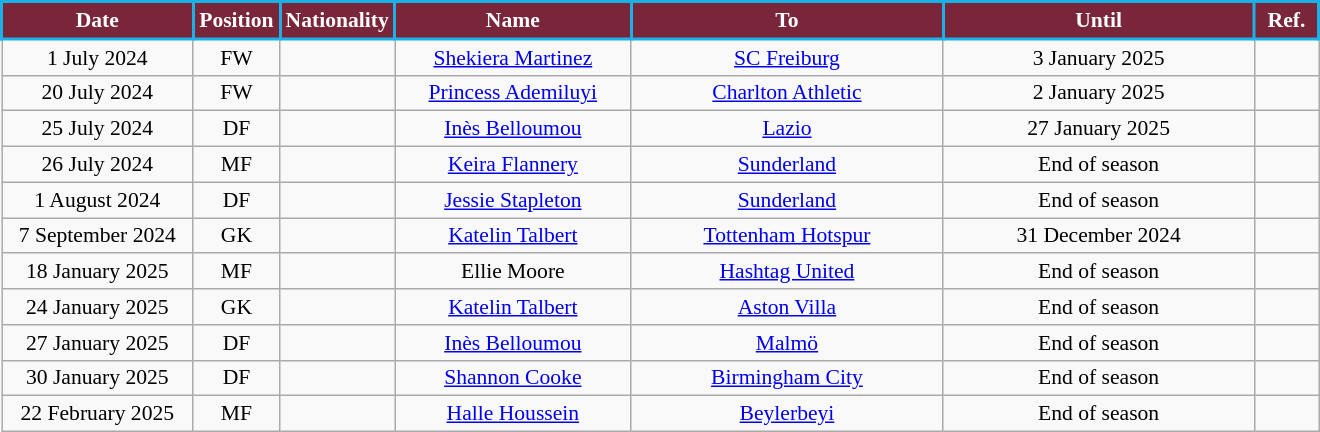<table class="wikitable" style="text-align:center; font-size:90%; ">
<tr>
<th style="background:#7A263A;color:white;border:2px solid #1BB1E7; width:120px;">Date</th>
<th style="background:#7A263A;color:white;border:2px solid #1BB1E7; width:50px;">Position</th>
<th style="background:#7A263A;color:white;border:2px solid #1BB1E7; width:50px;">Nationality</th>
<th style="background:#7A263A;color:white;border:2px solid #1BB1E7; width:150px;">Name</th>
<th style="background:#7A263A;color:white;border:2px solid #1BB1E7; width:200px;">To</th>
<th style="background:#7A263A;color:white;border:2px solid #1BB1E7; width:200px;">Until</th>
<th style="background:#7A263A;color:white;border:2px solid #1BB1E7; width:35px;">Ref.</th>
</tr>
<tr>
<td>1 July 2024</td>
<td>FW</td>
<td></td>
<td><a href='#'>Shekiera Martinez</a></td>
<td> <a href='#'>SC Freiburg</a></td>
<td>3 January 2025</td>
<td></td>
</tr>
<tr>
<td>20 July 2024</td>
<td>FW</td>
<td></td>
<td><a href='#'>Princess Ademiluyi</a></td>
<td> <a href='#'>Charlton Athletic</a></td>
<td>2 January 2025</td>
<td></td>
</tr>
<tr>
<td>25 July 2024</td>
<td>DF</td>
<td></td>
<td><a href='#'>Inès Belloumou</a></td>
<td> <a href='#'>Lazio</a></td>
<td>27 January 2025</td>
<td></td>
</tr>
<tr>
<td>26 July 2024</td>
<td>MF</td>
<td></td>
<td><a href='#'>Keira Flannery</a></td>
<td> <a href='#'>Sunderland</a></td>
<td>End of season</td>
<td></td>
</tr>
<tr>
<td>1 August 2024</td>
<td>DF</td>
<td></td>
<td><a href='#'>Jessie Stapleton</a></td>
<td> <a href='#'>Sunderland</a></td>
<td>End of season</td>
<td></td>
</tr>
<tr>
<td>7 September 2024</td>
<td>GK</td>
<td></td>
<td><a href='#'>Katelin Talbert</a></td>
<td> <a href='#'>Tottenham Hotspur</a></td>
<td>31 December 2024</td>
<td></td>
</tr>
<tr>
<td>18 January 2025</td>
<td>MF</td>
<td></td>
<td>Ellie Moore</td>
<td> <a href='#'>Hashtag United</a></td>
<td>End of season</td>
<td></td>
</tr>
<tr>
<td>24 January 2025</td>
<td>GK</td>
<td></td>
<td><a href='#'>Katelin Talbert</a></td>
<td> <a href='#'>Aston Villa</a></td>
<td>End of season</td>
<td></td>
</tr>
<tr>
<td>27 January 2025</td>
<td>DF</td>
<td></td>
<td><a href='#'>Inès Belloumou</a></td>
<td> <a href='#'>Malmö</a></td>
<td>End of season</td>
<td></td>
</tr>
<tr>
<td>30 January 2025</td>
<td>DF</td>
<td></td>
<td><a href='#'>Shannon Cooke</a></td>
<td> <a href='#'>Birmingham City</a></td>
<td>End of season</td>
<td></td>
</tr>
<tr>
<td>22 February 2025</td>
<td>MF</td>
<td></td>
<td><a href='#'>Halle Houssein</a></td>
<td> <a href='#'>Beylerbeyi</a></td>
<td>End of season</td>
<td></td>
</tr>
</table>
